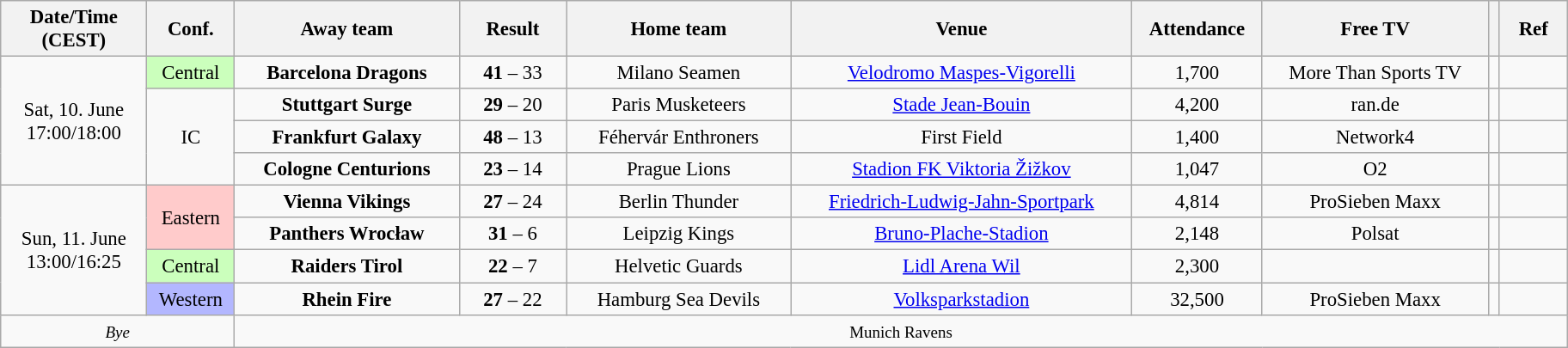<table class="mw-collapsible wikitable" style="font-size:95%; text-align:center; width:80em">
<tr>
<th style="width:7em;">Date/Time (CEST)</th>
<th style="width:4em;">Conf.</th>
<th style="width:11em;">Away team</th>
<th style="width:5em;">Result</th>
<th style="width:11em;">Home team</th>
<th>Venue</th>
<th>Attendance</th>
<th>Free TV</th>
<th></th>
<th style="width:3em;">Ref</th>
</tr>
<tr>
<td rowspan="4">Sat, 10. June<br>17:00/18:00</td>
<td style="background:#CBFFBC">Central</td>
<td><strong>Barcelona Dragons</strong></td>
<td><strong>41</strong> – 33</td>
<td>Milano Seamen</td>
<td><a href='#'>Velodromo Maspes-Vigorelli</a></td>
<td>1,700</td>
<td>More Than Sports TV</td>
<td></td>
<td></td>
</tr>
<tr>
<td rowspan="3">IC</td>
<td><strong>Stuttgart Surge</strong></td>
<td><strong>29</strong> – 20</td>
<td>Paris Musketeers</td>
<td><a href='#'>Stade Jean-Bouin</a></td>
<td>4,200</td>
<td>ran.de</td>
<td></td>
<td></td>
</tr>
<tr>
<td><strong>Frankfurt Galaxy</strong></td>
<td><strong>48</strong> – 13</td>
<td>Féhervár Enthroners</td>
<td>First Field</td>
<td>1,400</td>
<td>Network4</td>
<td></td>
<td></td>
</tr>
<tr>
<td><strong>Cologne Centurions</strong></td>
<td><strong>23</strong> – 14</td>
<td>Prague Lions</td>
<td><a href='#'>Stadion FK Viktoria Žižkov</a></td>
<td>1,047</td>
<td>O2</td>
<td></td>
<td></td>
</tr>
<tr>
<td rowspan="4">Sun, 11. June<br>13:00/16:25</td>
<td rowspan="2" style="background:#FFCBCB">Eastern</td>
<td><strong>Vienna Vikings</strong></td>
<td><strong>27</strong> – 24</td>
<td>Berlin Thunder</td>
<td><a href='#'>Friedrich-Ludwig-Jahn-Sportpark</a></td>
<td>4,814</td>
<td>ProSieben Maxx</td>
<td></td>
<td></td>
</tr>
<tr>
<td><strong>Panthers Wrocław</strong></td>
<td><strong>31</strong> – 6</td>
<td>Leipzig Kings</td>
<td><a href='#'>Bruno-Plache-Stadion</a></td>
<td>2,148</td>
<td>Polsat</td>
<td></td>
<td></td>
</tr>
<tr>
<td style="background:#CBFFBC">Central</td>
<td><strong>Raiders Tirol</strong></td>
<td><strong>22</strong> – 7</td>
<td>Helvetic Guards</td>
<td><a href='#'>Lidl Arena Wil</a></td>
<td>2,300</td>
<td></td>
<td></td>
<td></td>
</tr>
<tr>
<td style="background:#B3B7FF">Western</td>
<td><strong>Rhein Fire</strong></td>
<td><strong>27</strong> – 22</td>
<td>Hamburg Sea Devils</td>
<td><a href='#'>Volksparkstadion</a></td>
<td>32,500</td>
<td>ProSieben Maxx</td>
<td></td>
<td></td>
</tr>
<tr>
<td colspan="2"><em><small>Bye</small></em></td>
<td colspan="8"><small>Munich Ravens </small></td>
</tr>
</table>
